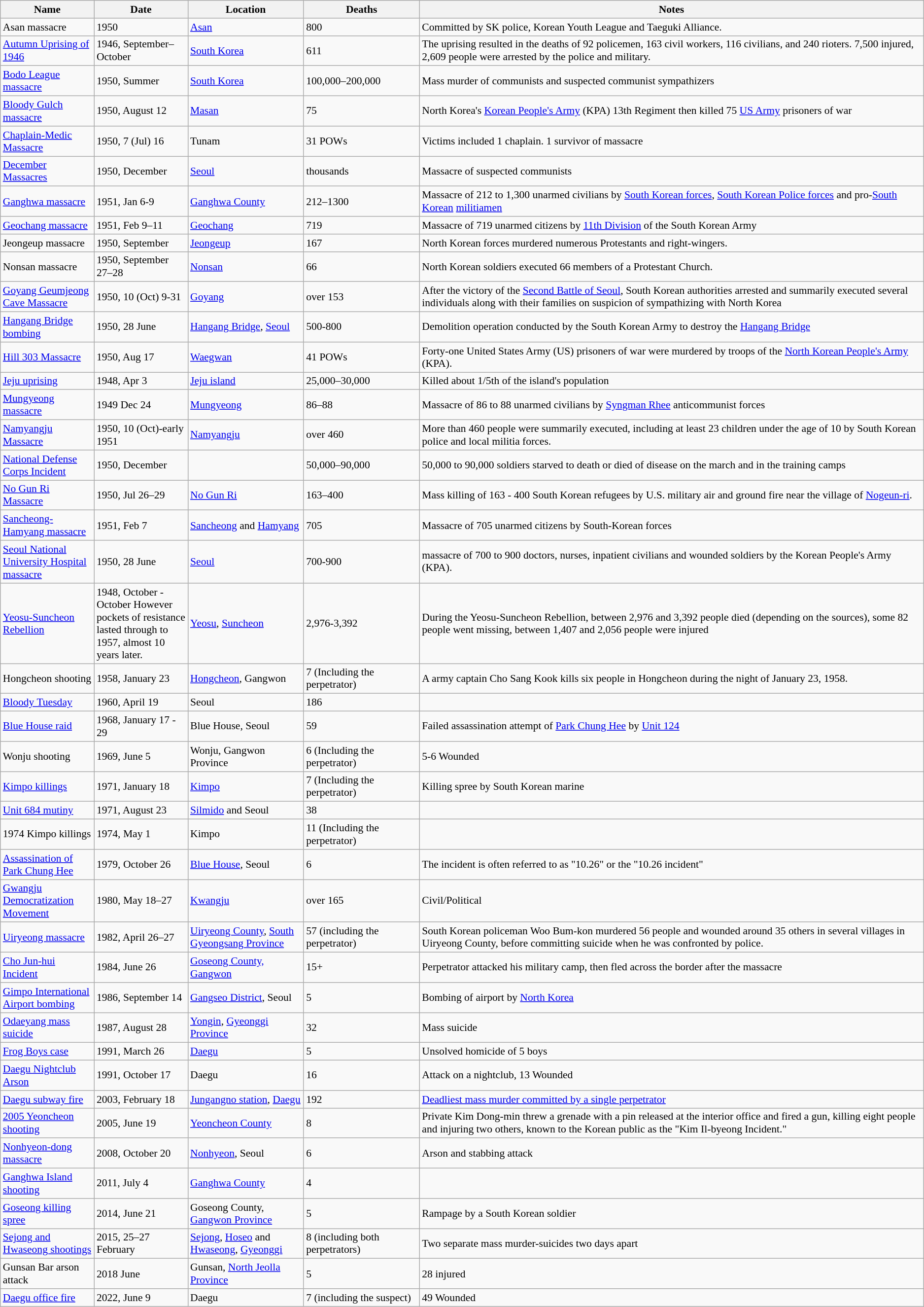<table class="sortable wikitable" style="font-size:90%;">
<tr>
<th style="width:120px;">Name</th>
<th style="width:120px;">Date</th>
<th style="width:150px;">Location</th>
<th style="width:150px;">Deaths</th>
<th>Notes</th>
</tr>
<tr>
<td>Asan massacre</td>
<td>1950</td>
<td><a href='#'>Asan</a></td>
<td>800</td>
<td>Committed by SK police, Korean Youth League and Taeguki Alliance.</td>
</tr>
<tr>
<td><a href='#'>Autumn Uprising of 1946</a></td>
<td>1946, September–October</td>
<td><a href='#'>South Korea</a></td>
<td>611</td>
<td>The uprising resulted in the deaths of 92 policemen, 163 civil workers, 116 civilians, and 240 rioters. 7,500 injured, 2,609 people were arrested by the police and military.</td>
</tr>
<tr>
<td><a href='#'>Bodo League massacre</a></td>
<td>1950, Summer</td>
<td><a href='#'>South Korea</a></td>
<td>100,000–200,000</td>
<td>Mass murder of communists and suspected communist sympathizers</td>
</tr>
<tr>
<td><a href='#'>Bloody Gulch massacre</a></td>
<td>1950, August 12</td>
<td><a href='#'>Masan</a></td>
<td>75</td>
<td>North Korea's <a href='#'>Korean People's Army</a> (KPA) 13th Regiment then killed 75 <a href='#'>US Army</a> prisoners of war</td>
</tr>
<tr>
<td><a href='#'>Chaplain-Medic Massacre</a></td>
<td>1950, 7 (Jul) 16</td>
<td>Tunam</td>
<td>31 POWs</td>
<td>Victims included 1 chaplain. 1 survivor of massacre</td>
</tr>
<tr>
<td><a href='#'>December Massacres</a></td>
<td>1950, December</td>
<td><a href='#'>Seoul</a></td>
<td>thousands</td>
<td>Massacre of suspected communists</td>
</tr>
<tr>
<td><a href='#'>Ganghwa massacre</a></td>
<td>1951, Jan 6-9</td>
<td><a href='#'>Ganghwa County</a></td>
<td>212–1300</td>
<td>Massacre of 212 to 1,300 unarmed civilians by <a href='#'>South Korean forces</a>, <a href='#'>South Korean Police forces</a> and pro-<a href='#'>South Korean</a> <a href='#'>militiamen</a></td>
</tr>
<tr>
<td><a href='#'>Geochang massacre</a></td>
<td>1951, Feb 9–11</td>
<td><a href='#'>Geochang</a></td>
<td>719</td>
<td>Massacre of 719 unarmed citizens by <a href='#'>11th Division</a> of the South Korean Army</td>
</tr>
<tr>
<td>Jeongeup massacre</td>
<td>1950, September</td>
<td><a href='#'>Jeongeup</a></td>
<td>167</td>
<td>North Korean forces murdered numerous Protestants and right-wingers.</td>
</tr>
<tr>
<td>Nonsan massacre</td>
<td>1950, September 27–28</td>
<td><a href='#'>Nonsan</a></td>
<td>66</td>
<td>North Korean soldiers executed 66 members of a Protestant Church.</td>
</tr>
<tr>
<td><a href='#'>Goyang Geumjeong Cave Massacre</a></td>
<td>1950, 10 (Oct) 9-31</td>
<td><a href='#'>Goyang</a></td>
<td>over 153</td>
<td>After the victory of the <a href='#'>Second Battle of Seoul</a>, South Korean authorities arrested and summarily executed several individuals along with their families on suspicion of sympathizing with North Korea</td>
</tr>
<tr>
<td><a href='#'>Hangang Bridge bombing</a></td>
<td>1950, 28 June</td>
<td><a href='#'>Hangang Bridge</a>, <a href='#'>Seoul</a></td>
<td>500-800</td>
<td>Demolition operation conducted by the South Korean Army to destroy the <a href='#'>Hangang Bridge</a></td>
</tr>
<tr>
<td><a href='#'>Hill 303 Massacre</a></td>
<td>1950, Aug 17</td>
<td><a href='#'>Waegwan</a></td>
<td>41 POWs</td>
<td>Forty-one United States Army (US) prisoners of war were murdered by troops of the <a href='#'>North Korean People's Army</a> (KPA).</td>
</tr>
<tr>
<td><a href='#'>Jeju uprising</a></td>
<td>1948, Apr 3</td>
<td><a href='#'>Jeju island</a></td>
<td>25,000–30,000</td>
<td>Killed about 1/5th of the island's population</td>
</tr>
<tr>
<td><a href='#'>Mungyeong massacre</a></td>
<td>1949 Dec 24</td>
<td><a href='#'>Mungyeong</a></td>
<td>86–88</td>
<td>Massacre of 86 to 88 unarmed civilians by <a href='#'>Syngman Rhee</a> anticommunist forces</td>
</tr>
<tr>
<td><a href='#'>Namyangju Massacre</a></td>
<td>1950, 10 (Oct)-early 1951</td>
<td><a href='#'>Namyangju</a></td>
<td>over 460</td>
<td>More than 460 people were summarily executed, including at least 23 children under the age of 10 by South Korean police and local militia forces.</td>
</tr>
<tr>
<td><a href='#'>National Defense Corps Incident</a></td>
<td>1950, December</td>
<td></td>
<td>50,000–90,000</td>
<td>50,000 to 90,000 soldiers starved to death or died of disease on the march and in the training camps</td>
</tr>
<tr>
<td><a href='#'>No Gun Ri Massacre</a></td>
<td>1950, Jul 26–29</td>
<td><a href='#'>No Gun Ri</a></td>
<td>163–400</td>
<td>Mass killing of 163 - 400 South Korean refugees by U.S. military air and ground fire near the village of <a href='#'>Nogeun-ri</a>.</td>
</tr>
<tr>
<td><a href='#'>Sancheong-Hamyang massacre</a></td>
<td>1951, Feb 7</td>
<td><a href='#'>Sancheong</a> and <a href='#'>Hamyang</a></td>
<td>705</td>
<td>Massacre of 705 unarmed citizens by South-Korean forces</td>
</tr>
<tr>
<td><a href='#'>Seoul National University Hospital massacre</a></td>
<td>1950, 28 June</td>
<td><a href='#'>Seoul</a></td>
<td>700-900</td>
<td>massacre of 700 to 900 doctors, nurses, inpatient civilians and wounded soldiers by the Korean People's Army (KPA).</td>
</tr>
<tr>
<td><a href='#'>Yeosu-Suncheon Rebellion</a></td>
<td>1948, October - October However pockets of resistance lasted through to 1957, almost 10 years later.</td>
<td><a href='#'>Yeosu</a>, <a href='#'>Suncheon</a></td>
<td>2,976-3,392</td>
<td>During the Yeosu-Suncheon Rebellion, between 2,976 and 3,392 people died (depending on the sources), some 82 people went missing, between 1,407 and 2,056 people were injured</td>
</tr>
<tr>
<td>Hongcheon shooting</td>
<td>1958, January 23</td>
<td><a href='#'>Hongcheon</a>, Gangwon</td>
<td>7 (Including the perpetrator)</td>
<td>A army captain Cho Sang Kook kills six people in Hongcheon during the night of January 23, 1958.</td>
</tr>
<tr>
<td><a href='#'>Bloody Tuesday</a></td>
<td>1960, April 19</td>
<td>Seoul</td>
<td>186</td>
<td></td>
</tr>
<tr>
<td><a href='#'>Blue House raid</a></td>
<td>1968, January 17 - 29</td>
<td>Blue House, Seoul</td>
<td>59</td>
<td>Failed assassination attempt of <a href='#'>Park Chung Hee</a> by <a href='#'>Unit 124</a></td>
</tr>
<tr>
<td>Wonju shooting</td>
<td>1969, June 5</td>
<td>Wonju, Gangwon Province</td>
<td>6 (Including the perpetrator)</td>
<td>5-6 Wounded</td>
</tr>
<tr>
<td><a href='#'>Kimpo killings</a></td>
<td>1971, January 18</td>
<td><a href='#'>Kimpo</a></td>
<td>7 (Including the perpetrator)</td>
<td>Killing spree by South Korean marine</td>
</tr>
<tr>
<td><a href='#'>Unit 684 mutiny</a></td>
<td>1971, August 23</td>
<td><a href='#'>Silmido</a> and Seoul</td>
<td>38</td>
<td></td>
</tr>
<tr>
<td>1974 Kimpo killings</td>
<td>1974, May 1</td>
<td>Kimpo</td>
<td>11 (Including the perpetrator)</td>
<td></td>
</tr>
<tr>
<td><a href='#'>Assassination of Park Chung Hee</a></td>
<td>1979, October 26</td>
<td><a href='#'>Blue House</a>, Seoul</td>
<td>6</td>
<td>The incident is often referred to as "10.26" or the "10.26 incident"</td>
</tr>
<tr>
<td><a href='#'>Gwangju Democratization Movement</a></td>
<td>1980, May 18–27</td>
<td><a href='#'>Kwangju</a></td>
<td over>over 165</td>
<td>Civil/Political</td>
</tr>
<tr>
<td><a href='#'>Uiryeong massacre</a></td>
<td>1982, April 26–27</td>
<td><a href='#'>Uiryeong County</a>, <a href='#'>South Gyeongsang Province</a></td>
<td>57 (including the perpetrator)</td>
<td>South Korean policeman Woo Bum-kon murdered 56 people and wounded around 35 others in several villages in Uiryeong County, before committing suicide when he was confronted by police.</td>
</tr>
<tr>
<td><a href='#'>Cho Jun-hui Incident</a></td>
<td>1984, June 26</td>
<td><a href='#'>Goseong County, Gangwon</a></td>
<td>15+</td>
<td>Perpetrator attacked his military camp, then fled across the border after the massacre</td>
</tr>
<tr>
<td><a href='#'>Gimpo International Airport bombing</a></td>
<td>1986, September 14</td>
<td><a href='#'>Gangseo District</a>, Seoul</td>
<td>5</td>
<td>Bombing of airport by <a href='#'>North Korea</a></td>
</tr>
<tr>
<td><a href='#'>Odaeyang mass suicide</a></td>
<td>1987, August 28</td>
<td><a href='#'>Yongin</a>, <a href='#'>Gyeonggi Province</a></td>
<td>32</td>
<td>Mass suicide</td>
</tr>
<tr>
<td><a href='#'>Frog Boys case</a></td>
<td>1991, March 26</td>
<td><a href='#'>Daegu</a></td>
<td>5</td>
<td>Unsolved homicide of 5 boys</td>
</tr>
<tr>
<td><a href='#'>Daegu Nightclub Arson</a></td>
<td>1991, October 17</td>
<td>Daegu</td>
<td>16</td>
<td>Attack on a nightclub, 13 Wounded</td>
</tr>
<tr>
<td><a href='#'>Daegu subway fire</a></td>
<td>2003, February 18</td>
<td><a href='#'>Jungangno station</a>, <a href='#'>Daegu</a></td>
<td>192</td>
<td><a href='#'>Deadliest mass murder committed by a single perpetrator</a></td>
</tr>
<tr>
<td><a href='#'>2005 Yeoncheon shooting</a></td>
<td>2005, June 19</td>
<td><a href='#'>Yeoncheon County</a></td>
<td>8</td>
<td>Private Kim Dong-min threw a grenade with a pin released at the interior office and fired a gun, killing eight people and injuring two others, known to the Korean public as the "Kim Il-byeong Incident."</td>
</tr>
<tr>
<td><a href='#'>Nonhyeon-dong massacre</a></td>
<td>2008, October 20</td>
<td><a href='#'>Nonhyeon</a>, Seoul</td>
<td>6</td>
<td>Arson and stabbing attack</td>
</tr>
<tr>
<td><a href='#'>Ganghwa Island shooting</a></td>
<td>2011, July 4</td>
<td><a href='#'>Ganghwa County</a></td>
<td>4</td>
<td></td>
</tr>
<tr>
<td><a href='#'>Goseong killing spree</a></td>
<td>2014, June 21</td>
<td>Goseong County, <a href='#'>Gangwon Province</a></td>
<td>5</td>
<td>Rampage by a South Korean soldier</td>
</tr>
<tr>
<td><a href='#'>Sejong and Hwaseong shootings</a></td>
<td>2015, 25–27 February</td>
<td><a href='#'>Sejong</a>, <a href='#'>Hoseo</a> and <a href='#'>Hwaseong</a>, <a href='#'>Gyeonggi</a></td>
<td>8 (including both perpetrators)</td>
<td>Two separate mass murder-suicides two days apart</td>
</tr>
<tr>
<td>Gunsan Bar arson attack</td>
<td>2018 June</td>
<td>Gunsan, <a href='#'>North Jeolla Province</a></td>
<td>5</td>
<td>28 injured</td>
</tr>
<tr>
<td><a href='#'>Daegu office fire</a></td>
<td>2022, June 9</td>
<td>Daegu</td>
<td>7 (including the suspect)</td>
<td>49 Wounded</td>
</tr>
</table>
